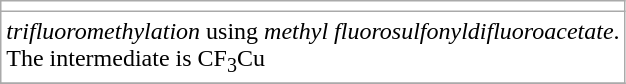<table align="center"  class="wikitable" style="background-color:white;">
<tr>
<td></td>
</tr>
<tr>
<td><em>trifluoromethylation</em> using <em>methyl fluorosulfonyldifluoroacetate</em>.<br>The intermediate is CF<sub>3</sub>Cu</td>
</tr>
<tr>
</tr>
</table>
